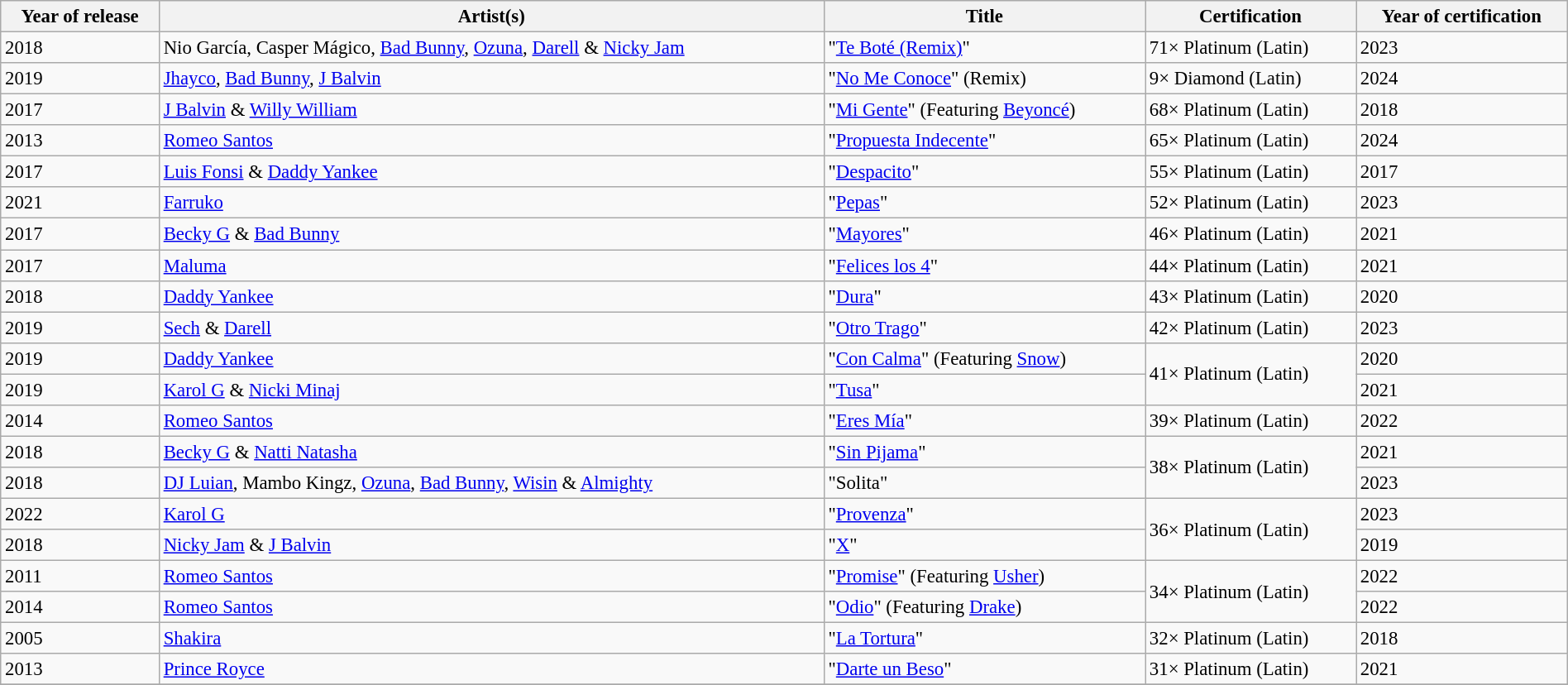<table class="wikitable sortable"  style="width:100%; font-size:0.95em;">
<tr>
<th>Year of release</th>
<th>Artist(s)</th>
<th>Title</th>
<th>Certification</th>
<th>Year of certification</th>
</tr>
<tr>
<td>2018</td>
<td>Nio García, Casper Mágico, <a href='#'>Bad Bunny</a>, <a href='#'>Ozuna</a>, <a href='#'>Darell</a> & <a href='#'>Nicky Jam</a></td>
<td>"<a href='#'>Te Boté (Remix)</a>"</td>
<td>71× Platinum (Latin)<br></td>
<td>2023</td>
</tr>
<tr>
<td>2019</td>
<td><a href='#'>Jhayco</a>, <a href='#'>Bad Bunny</a>, <a href='#'>J Balvin</a></td>
<td>"<a href='#'>No Me Conoce</a>" (Remix)</td>
<td>9× Diamond (Latin)</td>
<td>2024</td>
</tr>
<tr>
<td>2017</td>
<td><a href='#'>J Balvin</a> & <a href='#'>Willy William</a></td>
<td>"<a href='#'>Mi Gente</a>" (Featuring <a href='#'>Beyoncé</a>)</td>
<td>68× Platinum (Latin)</td>
<td>2018</td>
</tr>
<tr>
<td>2013</td>
<td><a href='#'>Romeo Santos</a></td>
<td>"<a href='#'>Propuesta Indecente</a>"</td>
<td>65× Platinum (Latin)<br></td>
<td>2024</td>
</tr>
<tr>
<td>2017</td>
<td><a href='#'>Luis Fonsi</a> & <a href='#'>Daddy Yankee</a></td>
<td>"<a href='#'>Despacito</a>"</td>
<td>55× Platinum (Latin)<br></td>
<td>2017</td>
</tr>
<tr>
<td>2021</td>
<td><a href='#'>Farruko</a></td>
<td>"<a href='#'>Pepas</a>"</td>
<td>52× Platinum (Latin)</td>
<td>2023</td>
</tr>
<tr>
<td>2017</td>
<td><a href='#'>Becky G</a> & <a href='#'>Bad Bunny</a></td>
<td>"<a href='#'>Mayores</a>"</td>
<td>46× Platinum (Latin)</td>
<td>2021</td>
</tr>
<tr>
<td>2017</td>
<td><a href='#'>Maluma</a></td>
<td>"<a href='#'>Felices los 4</a>"</td>
<td>44× Platinum (Latin)</td>
<td>2021</td>
</tr>
<tr>
<td>2018</td>
<td><a href='#'>Daddy Yankee</a></td>
<td>"<a href='#'>Dura</a>"</td>
<td>43× Platinum (Latin)</td>
<td>2020</td>
</tr>
<tr>
<td>2019</td>
<td><a href='#'>Sech</a> & <a href='#'>Darell</a></td>
<td>"<a href='#'>Otro Trago</a>"</td>
<td>42× Platinum (Latin)<br></td>
<td>2023</td>
</tr>
<tr>
<td>2019</td>
<td><a href='#'>Daddy Yankee</a></td>
<td>"<a href='#'>Con Calma</a>" (Featuring <a href='#'>Snow</a>)</td>
<td rowspan="2">41× Platinum (Latin)<br></td>
<td>2020</td>
</tr>
<tr>
<td>2019</td>
<td><a href='#'>Karol G</a> & <a href='#'>Nicki Minaj</a></td>
<td>"<a href='#'>Tusa</a>"</td>
<td>2021</td>
</tr>
<tr>
<td>2014</td>
<td><a href='#'>Romeo Santos</a></td>
<td>"<a href='#'>Eres Mía</a>"</td>
<td>39× Platinum (Latin)<br></td>
<td>2022</td>
</tr>
<tr>
<td>2018</td>
<td><a href='#'>Becky G</a> & <a href='#'>Natti Natasha</a></td>
<td>"<a href='#'>Sin Pijama</a>"</td>
<td rowspan="2">38× Platinum (Latin)<br></td>
<td>2021</td>
</tr>
<tr>
<td>2018</td>
<td><a href='#'>DJ Luian</a>, Mambo Kingz, <a href='#'>Ozuna</a>, <a href='#'>Bad Bunny</a>, <a href='#'>Wisin</a> & <a href='#'>Almighty</a></td>
<td>"Solita"</td>
<td>2023</td>
</tr>
<tr>
<td>2022</td>
<td><a href='#'>Karol G</a></td>
<td>"<a href='#'>Provenza</a>"</td>
<td rowspan="2">36× Platinum (Latin)</td>
<td>2023</td>
</tr>
<tr>
<td>2018</td>
<td><a href='#'>Nicky Jam</a> & <a href='#'>J Balvin</a></td>
<td>"<a href='#'>X</a>"</td>
<td>2019</td>
</tr>
<tr>
<td>2011</td>
<td><a href='#'>Romeo Santos</a></td>
<td>"<a href='#'>Promise</a>" (Featuring <a href='#'>Usher</a>)</td>
<td rowspan="2">34× Platinum (Latin)<br></td>
<td>2022</td>
</tr>
<tr>
<td>2014</td>
<td><a href='#'>Romeo Santos</a></td>
<td>"<a href='#'>Odio</a>" (Featuring <a href='#'>Drake</a>)</td>
<td>2022</td>
</tr>
<tr>
<td>2005</td>
<td><a href='#'>Shakira</a></td>
<td>"<a href='#'>La Tortura</a>"</td>
<td>32× Platinum (Latin)<br></td>
<td>2018</td>
</tr>
<tr>
<td>2013</td>
<td><a href='#'>Prince Royce</a></td>
<td>"<a href='#'>Darte un Beso</a>"</td>
<td>31× Platinum (Latin)</td>
<td>2021</td>
</tr>
<tr>
</tr>
</table>
